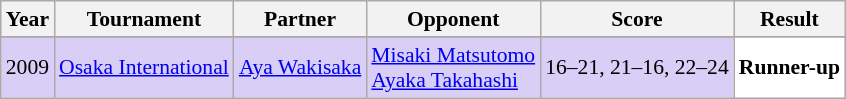<table class="sortable wikitable" style="font-size: 90%;">
<tr>
<th>Year</th>
<th>Tournament</th>
<th>Partner</th>
<th>Opponent</th>
<th>Score</th>
<th>Result</th>
</tr>
<tr>
</tr>
<tr style="background:#D8CEF6">
<td align="center">2009</td>
<td align="left"><a href='#'>Osaka International</a></td>
<td align="left"> <a href='#'>Aya Wakisaka</a></td>
<td align="left"> <a href='#'>Misaki Matsutomo</a><br> <a href='#'>Ayaka Takahashi</a></td>
<td align="left">16–21, 21–16, 22–24</td>
<td style="text-align:left; background:white"> <strong>Runner-up</strong></td>
</tr>
</table>
